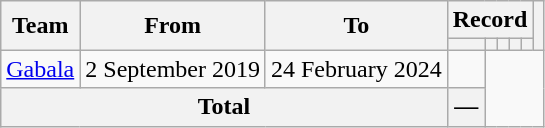<table class=wikitable style="text-align: center">
<tr>
<th rowspan=2>Team</th>
<th rowspan=2>From</th>
<th rowspan=2>To</th>
<th colspan=5>Record</th>
<th rowspan=2></th>
</tr>
<tr>
<th></th>
<th></th>
<th></th>
<th></th>
<th></th>
</tr>
<tr>
<td align=left><a href='#'>Gabala</a></td>
<td align=left>2 September 2019</td>
<td align=left>24 February 2024<br></td>
<td></td>
</tr>
<tr>
<th colspan=3>Total<br></th>
<th>—</th>
</tr>
</table>
